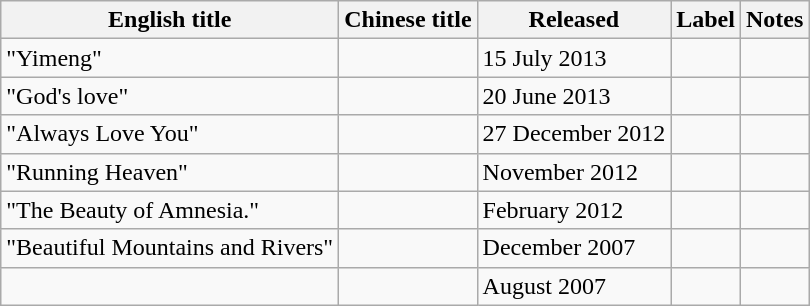<table class="wikitable">
<tr>
<th>English title</th>
<th>Chinese title</th>
<th>Released</th>
<th>Label</th>
<th>Notes</th>
</tr>
<tr>
<td>"Yimeng"</td>
<td></td>
<td>15 July 2013</td>
<td></td>
<td></td>
</tr>
<tr>
<td>"God's love"</td>
<td></td>
<td>20 June 2013</td>
<td></td>
<td></td>
</tr>
<tr>
<td>"Always Love You"</td>
<td></td>
<td>27 December 2012</td>
<td></td>
<td></td>
</tr>
<tr>
<td>"Running Heaven"</td>
<td></td>
<td>November 2012</td>
<td></td>
<td></td>
</tr>
<tr>
<td>"The Beauty of Amnesia."</td>
<td></td>
<td>February 2012</td>
<td></td>
<td></td>
</tr>
<tr>
<td>"Beautiful Mountains and Rivers"</td>
<td></td>
<td>December 2007</td>
<td></td>
<td></td>
</tr>
<tr>
<td></td>
<td></td>
<td>August 2007</td>
<td></td>
<td></td>
</tr>
</table>
